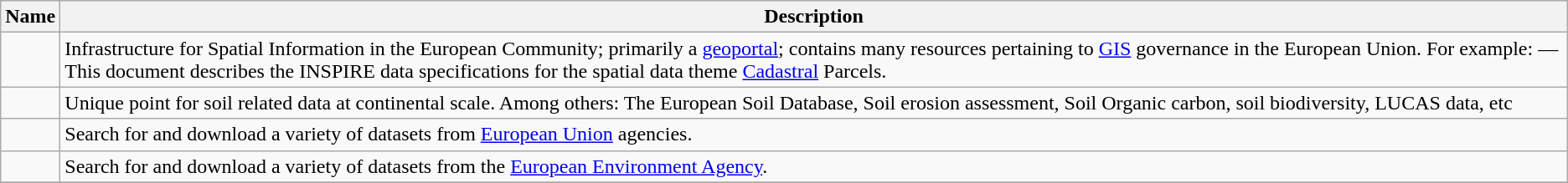<table class="wikitable sortable" style="text-align: left; color: black;">
<tr>
<th data-sort-type="text"><strong>Name</strong></th>
<th class="unsortable"><strong>Description</strong></th>
</tr>
<tr>
<td align="left"></td>
<td>Infrastructure for Spatial Information in the European Community; primarily a <a href='#'>geoportal</a>; contains many resources pertaining to <a href='#'>GIS</a> governance in the European Union. For example:  — This document describes the INSPIRE data specifications for the spatial data theme <a href='#'>Cadastral</a> Parcels.</td>
</tr>
<tr>
<td></td>
<td>Unique point for soil related data at continental scale. Among others: The European Soil Database, Soil erosion assessment, Soil Organic carbon, soil biodiversity, LUCAS data, etc</td>
</tr>
<tr>
<td align="left"></td>
<td>Search for and download a variety of datasets from <a href='#'>European Union</a> agencies.</td>
</tr>
<tr>
<td align="left"></td>
<td>Search for and download a variety of datasets from the <a href='#'>European Environment Agency</a>.</td>
</tr>
<tr>
</tr>
</table>
